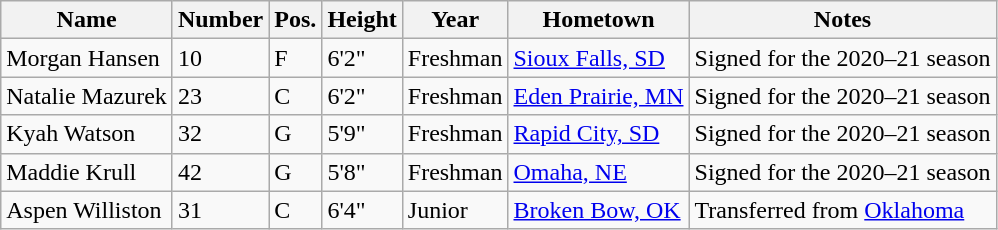<table class="wikitable sortable" border="1">
<tr>
<th>Name</th>
<th>Number</th>
<th>Pos.</th>
<th>Height</th>
<th>Year</th>
<th>Hometown</th>
<th class="unsortable">Notes</th>
</tr>
<tr>
<td>Morgan Hansen</td>
<td>10</td>
<td>F</td>
<td>6'2"</td>
<td>Freshman</td>
<td><a href='#'>Sioux Falls, SD</a></td>
<td>Signed for the 2020–21 season</td>
</tr>
<tr>
<td>Natalie Mazurek</td>
<td>23</td>
<td>C</td>
<td>6'2"</td>
<td>Freshman</td>
<td><a href='#'>Eden Prairie, MN</a></td>
<td>Signed for the 2020–21 season</td>
</tr>
<tr>
<td>Kyah Watson</td>
<td>32</td>
<td>G</td>
<td>5'9"</td>
<td>Freshman</td>
<td><a href='#'>Rapid City, SD</a></td>
<td>Signed for the 2020–21 season</td>
</tr>
<tr>
<td>Maddie Krull</td>
<td>42</td>
<td>G</td>
<td>5'8"</td>
<td>Freshman</td>
<td><a href='#'>Omaha, NE</a></td>
<td>Signed for the 2020–21 season</td>
</tr>
<tr>
<td>Aspen Williston</td>
<td>31</td>
<td>C</td>
<td>6'4"</td>
<td>Junior</td>
<td><a href='#'>Broken Bow, OK</a></td>
<td>Transferred from <a href='#'>Oklahoma</a></td>
</tr>
</table>
